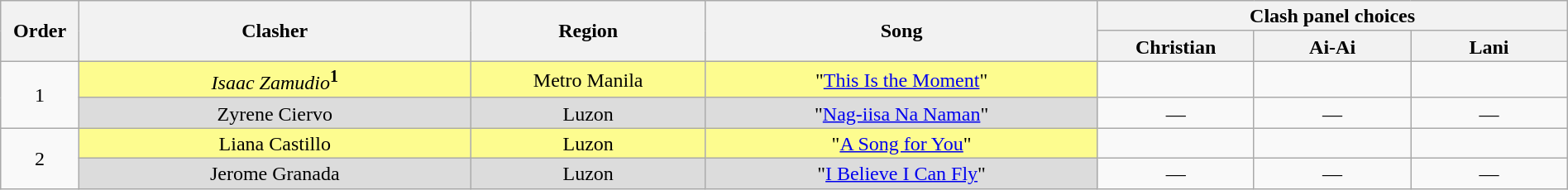<table class="wikitable" style="text-align:center; line-height:17px; width:100%;">
<tr>
<th rowspan="2" width="5%">Order</th>
<th rowspan="2" width="25%">Clasher</th>
<th rowspan="2">Region</th>
<th rowspan="2" width="25%">Song</th>
<th colspan="3" width="30%">Clash panel choices</th>
</tr>
<tr>
<th width="10%">Christian</th>
<th width="10%">Ai-Ai</th>
<th width="10%">Lani</th>
</tr>
<tr>
<td rowspan="2">1</td>
<td style="background:#fdfc8f;"><em>Isaac Zamudio</em><sup><strong>1</strong></sup></td>
<td style="background:#fdfc8f;">Metro Manila</td>
<td style="background:#fdfc8f;">"<a href='#'>This Is the Moment</a>"</td>
<td><strong></strong></td>
<td><strong></strong></td>
<td><strong></strong></td>
</tr>
<tr>
<td style="background:#DCDCDC;">Zyrene Ciervo</td>
<td style="background:#DCDCDC;">Luzon</td>
<td style="background:#DCDCDC;">"<a href='#'>Nag-iisa Na Naman</a>"</td>
<td>—</td>
<td>—</td>
<td>—</td>
</tr>
<tr>
<td rowspan="2">2</td>
<td style="background:#fdfc8f;">Liana Castillo</td>
<td style="background:#fdfc8f;">Luzon</td>
<td style="background:#fdfc8f;">"<a href='#'>A Song for You</a>"</td>
<td><strong></strong></td>
<td><strong></strong></td>
<td><strong></strong></td>
</tr>
<tr>
<td style="background:#DCDCDC;">Jerome Granada</td>
<td style="background:#DCDCDC;">Luzon</td>
<td style="background:#DCDCDC;">"<a href='#'>I Believe I Can Fly</a>"</td>
<td>—</td>
<td>—</td>
<td>—</td>
</tr>
</table>
